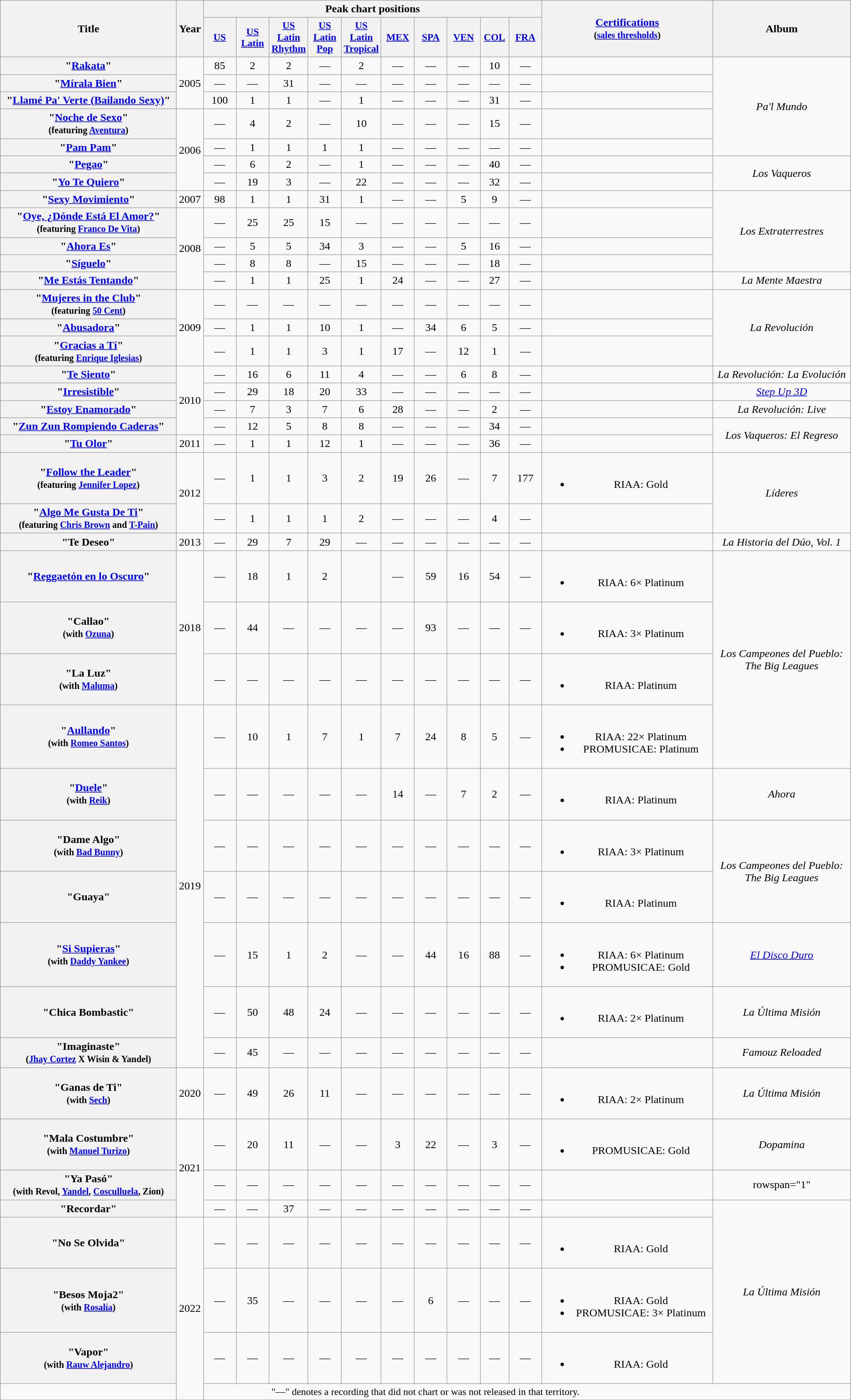<table class="wikitable plainrowheaders" style="text-align:center;">
<tr>
<th rowspan="2" style="width:17em;">Title</th>
<th rowspan="2" style="width:1em;">Year</th>
<th colspan="10" style="width:2em;">Peak chart positions</th>
<th scope="col" rowspan="2" style="width:16em;"><a href='#'>Certifications</a><br><small>(<a href='#'>sales thresholds</a>)</small></th>
<th rowspan="2" style="width:13em;">Album</th>
</tr>
<tr>
<th scope="col" style="width:3em;font-size:90%;"><a href='#'>US</a><br></th>
<th scope="col" style="width:3em;font-size:90%;"><a href='#'>US Latin</a><br></th>
<th scope="col" style="width:3em;font-size:90%;"><a href='#'>US <br> Latin Rhythm</a><br></th>
<th scope="col" style="width:3em;font-size:90%;"><a href='#'>US <br> Latin<br>Pop</a><br></th>
<th scope="col" style="width:3em;font-size:90%;"><a href='#'>US <br> Latin Tropical</a><br></th>
<th scope="col" style="width:3em;font-size:90%;"><a href='#'>MEX</a><br></th>
<th scope="col" style="width:3em;font-size:90%;"><a href='#'>SPA</a><br></th>
<th scope="col" style="width:3em;font-size:90%;"><a href='#'>VEN</a><br></th>
<th scope="col" style="width:2.5em;font-size:90%;"><a href='#'>COL</a><br></th>
<th scope="col" style="width:3em;font-size:90%;" !width="25"><a href='#'>FRA</a><br></th>
</tr>
<tr>
<th scope="row">"<a href='#'>Rakata</a>"</th>
<td rowspan="3">2005</td>
<td>85</td>
<td>2</td>
<td>2</td>
<td>—</td>
<td>2</td>
<td>—</td>
<td>—</td>
<td>—</td>
<td>10</td>
<td>—</td>
<td></td>
<td rowspan="5"><em>Pa'l Mundo</em></td>
</tr>
<tr>
<th scope="row">"<a href='#'>Mírala Bien</a>"</th>
<td>—</td>
<td>—</td>
<td>31</td>
<td>—</td>
<td>—</td>
<td>—</td>
<td>—</td>
<td>—</td>
<td>—</td>
<td>—</td>
<td></td>
</tr>
<tr>
<th scope="row">"<a href='#'>Llamé Pa' Verte (Bailando Sexy)</a>"</th>
<td>100</td>
<td>1</td>
<td>1</td>
<td>—</td>
<td>1</td>
<td>—</td>
<td>—</td>
<td>—</td>
<td>31</td>
<td>—</td>
<td></td>
</tr>
<tr>
<th scope="row">"<a href='#'>Noche de Sexo</a>" <br><small>(featuring <a href='#'>Aventura</a>)</small></th>
<td align="center" rowspan="4">2006</td>
<td>—</td>
<td>4</td>
<td>2</td>
<td>—</td>
<td>10</td>
<td>—</td>
<td>—</td>
<td>—</td>
<td>15</td>
<td>—</td>
<td></td>
</tr>
<tr>
<th scope="row">"<a href='#'>Pam Pam</a>"</th>
<td>—</td>
<td>1</td>
<td>1</td>
<td>1</td>
<td>1</td>
<td>—</td>
<td>—</td>
<td>—</td>
<td>—</td>
<td>—</td>
<td></td>
</tr>
<tr>
<th scope="row">"<a href='#'>Pegao</a>"</th>
<td>—</td>
<td>6</td>
<td>2</td>
<td>—</td>
<td>1</td>
<td>—</td>
<td>—</td>
<td>—</td>
<td>40</td>
<td>—</td>
<td></td>
<td rowspan="2"><em>Los Vaqueros</em></td>
</tr>
<tr>
<th scope="row">"<a href='#'>Yo Te Quiero</a>"</th>
<td>—</td>
<td>19</td>
<td>3</td>
<td>—</td>
<td>22</td>
<td>—</td>
<td>—</td>
<td>—</td>
<td>32</td>
<td>—</td>
<td></td>
</tr>
<tr>
<th scope="row">"<a href='#'>Sexy Movimiento</a>"</th>
<td align="center">2007</td>
<td>98</td>
<td>1</td>
<td>1</td>
<td>31</td>
<td>1</td>
<td>—</td>
<td>—</td>
<td>5</td>
<td>9</td>
<td>—</td>
<td></td>
<td rowspan="4"><em>Los Extraterrestres</em></td>
</tr>
<tr>
<th scope="row">"<a href='#'>Oye, ¿Dónde Está El Amor?</a>" <br><small>(featuring <a href='#'>Franco De Vita</a>)</small></th>
<td align="center" rowspan="4">2008</td>
<td>—</td>
<td>25</td>
<td>25</td>
<td>15</td>
<td>—</td>
<td>—</td>
<td>—</td>
<td>—</td>
<td>—</td>
<td>—</td>
<td></td>
</tr>
<tr>
<th scope="row">"<a href='#'>Ahora Es</a>"</th>
<td>—</td>
<td>5</td>
<td>5</td>
<td>34</td>
<td>3</td>
<td>—</td>
<td>—</td>
<td>5</td>
<td>16</td>
<td>—</td>
<td></td>
</tr>
<tr>
<th scope="row">"<a href='#'>Síguelo</a>"</th>
<td>—</td>
<td>8</td>
<td>8</td>
<td>—</td>
<td>15</td>
<td>—</td>
<td>—</td>
<td>—</td>
<td>18</td>
<td>—</td>
<td></td>
</tr>
<tr>
<th scope="row">"<a href='#'>Me Estás Tentando</a>"</th>
<td>—</td>
<td>1</td>
<td>1</td>
<td>25</td>
<td>1</td>
<td>24</td>
<td>—</td>
<td>—</td>
<td>27</td>
<td>—</td>
<td></td>
<td><em>La Mente Maestra</em></td>
</tr>
<tr>
<th scope="row">"<a href='#'>Mujeres in the Club</a>" <br><small>(featuring <a href='#'>50 Cent</a>)</small></th>
<td align="center" rowspan="3">2009</td>
<td>—</td>
<td>—</td>
<td>—</td>
<td>—</td>
<td>—</td>
<td>—</td>
<td>—</td>
<td>—</td>
<td>—</td>
<td>—</td>
<td></td>
<td rowspan="3"><em>La Revolución</em></td>
</tr>
<tr>
<th scope="row">"<a href='#'>Abusadora</a>"</th>
<td>—</td>
<td>1</td>
<td>1</td>
<td>10</td>
<td>1</td>
<td>—</td>
<td>34</td>
<td>6</td>
<td>5</td>
<td>—</td>
<td></td>
</tr>
<tr>
<th scope="row">"<a href='#'>Gracias a Tí</a>" <br><small>(featuring <a href='#'>Enrique Iglesias</a>)</small></th>
<td>—</td>
<td>1</td>
<td>1</td>
<td>3</td>
<td>1</td>
<td>17</td>
<td>—</td>
<td>12</td>
<td>1</td>
<td>—</td>
<td></td>
</tr>
<tr>
<th scope="row">"<a href='#'>Te Siento</a>"</th>
<td align="center" rowspan="4">2010</td>
<td>—</td>
<td>16</td>
<td>6</td>
<td>11</td>
<td>4</td>
<td>—</td>
<td>—</td>
<td>6</td>
<td>8</td>
<td>—</td>
<td></td>
<td><em>La Revolución: La Evolución</em></td>
</tr>
<tr>
<th scope="row">"<a href='#'>Irresistible</a>"</th>
<td>—</td>
<td>29</td>
<td>18</td>
<td>20</td>
<td>33</td>
<td>—</td>
<td>—</td>
<td>—</td>
<td>—</td>
<td>—</td>
<td></td>
<td><em><a href='#'>Step Up 3D</a></em></td>
</tr>
<tr>
<th scope="row">"<a href='#'>Estoy Enamorado</a>"</th>
<td>—</td>
<td>7</td>
<td>3</td>
<td>7</td>
<td>6</td>
<td>28</td>
<td>—</td>
<td>—</td>
<td>2</td>
<td>—</td>
<td></td>
<td><em>La Revolución: Live</em></td>
</tr>
<tr>
<th scope="row">"<a href='#'>Zun Zun Rompiendo Caderas</a>"</th>
<td>—</td>
<td>12</td>
<td>5</td>
<td>8</td>
<td>8</td>
<td>—</td>
<td>—</td>
<td>—</td>
<td>34</td>
<td>—</td>
<td></td>
<td rowspan="2"><em>Los Vaqueros: El Regreso</em></td>
</tr>
<tr>
<th scope="row">"<a href='#'>Tu Olor</a>"</th>
<td align="center">2011</td>
<td>—</td>
<td>1</td>
<td>1</td>
<td>12</td>
<td>1</td>
<td>—</td>
<td>—</td>
<td>—</td>
<td>36</td>
<td>—</td>
<td></td>
</tr>
<tr>
<th scope="row">"<a href='#'>Follow the Leader</a>" <br><small>(featuring <a href='#'>Jennifer Lopez</a>)</small></th>
<td align="center" rowspan="2">2012</td>
<td>—</td>
<td>1</td>
<td>1</td>
<td>3</td>
<td>2</td>
<td>19</td>
<td>26</td>
<td>—</td>
<td>7</td>
<td>177</td>
<td><br><ul><li>RIAA: Gold</li></ul></td>
<td align="center" rowspan="2"><em>Líderes</em></td>
</tr>
<tr>
<th scope="row">"<a href='#'>Algo Me Gusta De Ti</a>" <br><small>(featuring <a href='#'>Chris Brown</a> and <a href='#'>T-Pain</a>)</small></th>
<td>—</td>
<td>1</td>
<td>1</td>
<td>1</td>
<td>2</td>
<td>—</td>
<td>—</td>
<td>—</td>
<td>4</td>
<td>—</td>
<td></td>
</tr>
<tr>
<th scope="row">"Te Deseo"</th>
<td align="center">2013</td>
<td>—</td>
<td>29</td>
<td>7</td>
<td>29</td>
<td>—</td>
<td>—</td>
<td>—</td>
<td>—</td>
<td>—</td>
<td>—</td>
<td></td>
<td align="center"><em>La Historia del Dúo, Vol. 1</em></td>
</tr>
<tr>
<th scope="row">"<a href='#'>Reggaetón en lo Oscuro</a>"</th>
<td align="center" rowspan="3">2018</td>
<td>—</td>
<td>18</td>
<td>1</td>
<td>2</td>
<td></td>
<td>—</td>
<td>59<br></td>
<td>16</td>
<td>54</td>
<td>—</td>
<td><br><ul><li>RIAA: 6× Platinum </li></ul></td>
<td rowspan="4"><em>Los Campeones del Pueblo: The Big Leagues</em></td>
</tr>
<tr>
<th scope="row">"Callao"<br><small>(with <a href='#'>Ozuna</a>)</small></th>
<td>—</td>
<td>44</td>
<td>—</td>
<td>—</td>
<td>—</td>
<td>—</td>
<td>93</td>
<td>—</td>
<td>—</td>
<td>—</td>
<td><br><ul><li>RIAA: 3× Platinum </li></ul></td>
</tr>
<tr>
<th scope="row">"La Luz"<br><small>(with <a href='#'>Maluma</a>)</small></th>
<td>—</td>
<td>—</td>
<td>—</td>
<td>—</td>
<td>—</td>
<td>—</td>
<td>—</td>
<td>—</td>
<td>—</td>
<td>—</td>
<td><br><ul><li>RIAA: Platinum </li></ul></td>
</tr>
<tr>
<th scope="row">"<a href='#'>Aullando</a>"<br><small>(with <a href='#'>Romeo Santos</a>)</small></th>
<td rowspan="7">2019</td>
<td>—</td>
<td>10</td>
<td>1</td>
<td>7</td>
<td>1</td>
<td>7</td>
<td>24<br></td>
<td>8</td>
<td>5</td>
<td>—</td>
<td><br><ul><li>RIAA: 22× Platinum </li><li>PROMUSICAE: Platinum</li></ul></td>
</tr>
<tr>
<th scope="row">"<a href='#'>Duele</a>"<br><small>(with <a href='#'>Reik</a>)</small></th>
<td>—</td>
<td>—</td>
<td>—</td>
<td>—</td>
<td>—</td>
<td>14</td>
<td>—</td>
<td>7</td>
<td>2</td>
<td>—</td>
<td><br><ul><li>RIAA: Platinum </li></ul></td>
<td><em>Ahora</em></td>
</tr>
<tr>
<th scope="row">"Dame Algo"<br><small>(with <a href='#'>Bad Bunny</a>)</small></th>
<td>—</td>
<td>—</td>
<td>—</td>
<td>—</td>
<td>—</td>
<td>—</td>
<td>—</td>
<td>—</td>
<td>—</td>
<td>—</td>
<td><br><ul><li>RIAA: 3× Platinum </li></ul></td>
<td rowspan="2"><em>Los Campeones del Pueblo: The Big Leagues</em></td>
</tr>
<tr>
<th scope="row">"Guaya"</th>
<td>—</td>
<td>—</td>
<td>—</td>
<td>—</td>
<td>—</td>
<td>—</td>
<td>—</td>
<td>—</td>
<td>—</td>
<td>—</td>
<td><br><ul><li>RIAA: Platinum </li></ul></td>
</tr>
<tr>
<th scope="row">"<a href='#'>Si Supieras</a>"<br><small>(with <a href='#'>Daddy Yankee</a>)</small></th>
<td>—</td>
<td>15</td>
<td>1</td>
<td>2</td>
<td>—</td>
<td>—</td>
<td>44<br></td>
<td>16</td>
<td>88</td>
<td>—</td>
<td><br><ul><li>RIAA: 6× Platinum </li><li>PROMUSICAE: Gold</li></ul></td>
<td><em><a href='#'>El Disco Duro</a></em></td>
</tr>
<tr>
<th scope="row">"Chica Bombastic"</th>
<td>—</td>
<td>50</td>
<td>48</td>
<td>24</td>
<td>—</td>
<td>—</td>
<td>—</td>
<td>—</td>
<td>—</td>
<td>—</td>
<td><br><ul><li>RIAA: 2× Platinum </li></ul></td>
<td><em>La Última Misión</em></td>
</tr>
<tr>
<th scope="row">"Imaginaste"<br><small>(<a href='#'>Jhay Cortez</a> X Wisin & Yandel)</small></th>
<td>—</td>
<td>45</td>
<td>—</td>
<td>—</td>
<td>—</td>
<td>—</td>
<td>—</td>
<td>—</td>
<td>—</td>
<td>—</td>
<td></td>
<td><em>Famouz Reloaded</em></td>
</tr>
<tr>
<th scope="row">"Ganas de Ti"<br><small>(with <a href='#'>Sech</a>)</small></th>
<td align="center" rowspan="1">2020</td>
<td>—</td>
<td>49</td>
<td>26</td>
<td>11</td>
<td>—</td>
<td>—</td>
<td>—</td>
<td>—</td>
<td>—</td>
<td>—</td>
<td><br><ul><li>RIAA: 2× Platinum </li></ul></td>
<td><em>La Última Misión</em></td>
</tr>
<tr>
<th scope="row">"Mala Costumbre"<br><small>(with <a href='#'>Manuel Turizo</a>)</small></th>
<td align="center" rowspan="3">2021</td>
<td>—</td>
<td>20</td>
<td>11</td>
<td>—</td>
<td>—</td>
<td>3</td>
<td>22</td>
<td>—</td>
<td>3</td>
<td>—</td>
<td><br><ul><li>PROMUSICAE: Gold</li></ul></td>
<td><em>Dopamina</em></td>
</tr>
<tr>
<th scope="row">"Ya Pasó"<br><small>(with Revol,  <a href='#'>Yandel</a>, <a href='#'>Cosculluela</a>, Zion)</small></th>
<td>—</td>
<td>—</td>
<td>—</td>
<td>—</td>
<td>—</td>
<td>—</td>
<td>—</td>
<td>—</td>
<td>—</td>
<td>—</td>
<td></td>
<td>rowspan="1" </td>
</tr>
<tr>
<th scope="row">"Recordar"</th>
<td>—</td>
<td>—</td>
<td>37</td>
<td>—</td>
<td>—</td>
<td>—</td>
<td>—</td>
<td>—</td>
<td>—</td>
<td>—</td>
<td></td>
<td rowspan="4"><em>La Última Misión</em></td>
</tr>
<tr>
<th scope="row">"No Se Olvida"</th>
<td align="center" rowspan="4">2022</td>
<td>—</td>
<td>—</td>
<td>—</td>
<td>—</td>
<td>—</td>
<td>—</td>
<td>—</td>
<td>—</td>
<td>—</td>
<td>—</td>
<td><br><ul><li>RIAA: Gold </li></ul></td>
</tr>
<tr>
<th scope="row">"Besos Moja2"<br><small>(with <a href='#'>Rosalía</a>)</small></th>
<td>—</td>
<td>35</td>
<td>—</td>
<td>—</td>
<td>—</td>
<td>—</td>
<td>6</td>
<td>—</td>
<td>—</td>
<td>—</td>
<td><br><ul><li>RIAA: Gold </li><li>PROMUSICAE: 3× Platinum</li></ul></td>
</tr>
<tr>
<th scope="row">"Vapor"<br><small>(with <a href='#'>Rauw Alejandro</a>)</small></th>
<td>—</td>
<td>—</td>
<td>—</td>
<td>—</td>
<td>—</td>
<td>—</td>
<td>—</td>
<td>—</td>
<td>—</td>
<td>—</td>
<td><br><ul><li>RIAA: Gold </li></ul></td>
</tr>
<tr>
<td colspan="14" style="font-size:90%">"—" denotes a recording that did not chart or was not released in that territory.</td>
</tr>
</table>
